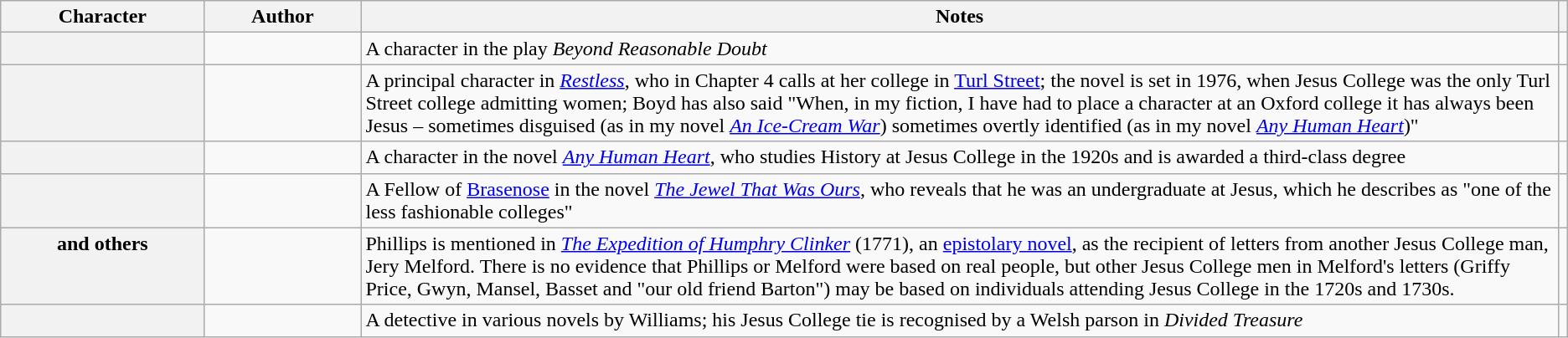<table class="wikitable sortable">
<tr>
<th scope="col" width="13%">Character</th>
<th scope="col" width="10%">Author</th>
<th scope="col" class="unsortable">Notes</th>
<th scope="col" class="unsortable"></th>
</tr>
<tr valign="top">
<th scope="row"></th>
<td align="center"></td>
<td>A character in the play <em>Beyond Reasonable Doubt</em></td>
<td align="center"></td>
</tr>
<tr valign="top">
<th scope="row"></th>
<td align="center"></td>
<td>A principal character in <em><a href='#'>Restless</a></em>, who in Chapter 4 calls at her college in <a href='#'>Turl Street</a>; the novel is set in 1976, when Jesus College was the only Turl Street college admitting women; Boyd has also said "When, in my fiction, I have had to place a character at an Oxford college it has always been Jesus – sometimes disguised (as in my novel <em><a href='#'>An Ice-Cream War</a></em>) sometimes overtly identified (as in my novel <em><a href='#'>Any Human Heart</a></em>)"</td>
<td align="center"></td>
</tr>
<tr valign="top">
<th scope="row"></th>
<td align="center"></td>
<td>A character in the novel <em><a href='#'>Any Human Heart</a></em>, who studies History at Jesus College in the 1920s and is awarded a third-class degree</td>
<td align="center"></td>
</tr>
<tr valign="top">
<th scope="row"></th>
<td align="center"></td>
<td>A Fellow of <a href='#'>Brasenose</a> in the novel <em><a href='#'>The Jewel That Was Ours</a></em>, who reveals that he was an undergraduate at Jesus, which he describes as "one of the less fashionable colleges"</td>
<td align="center"></td>
</tr>
<tr valign="top">
<th scope="row"> and others</th>
<td align="center"></td>
<td>Phillips is mentioned in <em><a href='#'>The Expedition of Humphry Clinker</a></em> (1771), an <a href='#'>epistolary novel</a>, as the recipient of letters from another Jesus College man, Jery Melford. There is no evidence that Phillips or Melford were based on real people, but other Jesus College men in Melford's letters (Griffy Price, Gwyn, Mansel, Basset and "our old friend Barton") may be based on individuals attending Jesus College in the 1720s and 1730s.</td>
<td align="center"></td>
</tr>
<tr valign="top">
<th scope="row"></th>
<td align="center"></td>
<td>A detective in various novels by Williams; his Jesus College tie is recognised by a Welsh parson in <em>Divided Treasure</em></td>
<td align="center"></td>
</tr>
</table>
